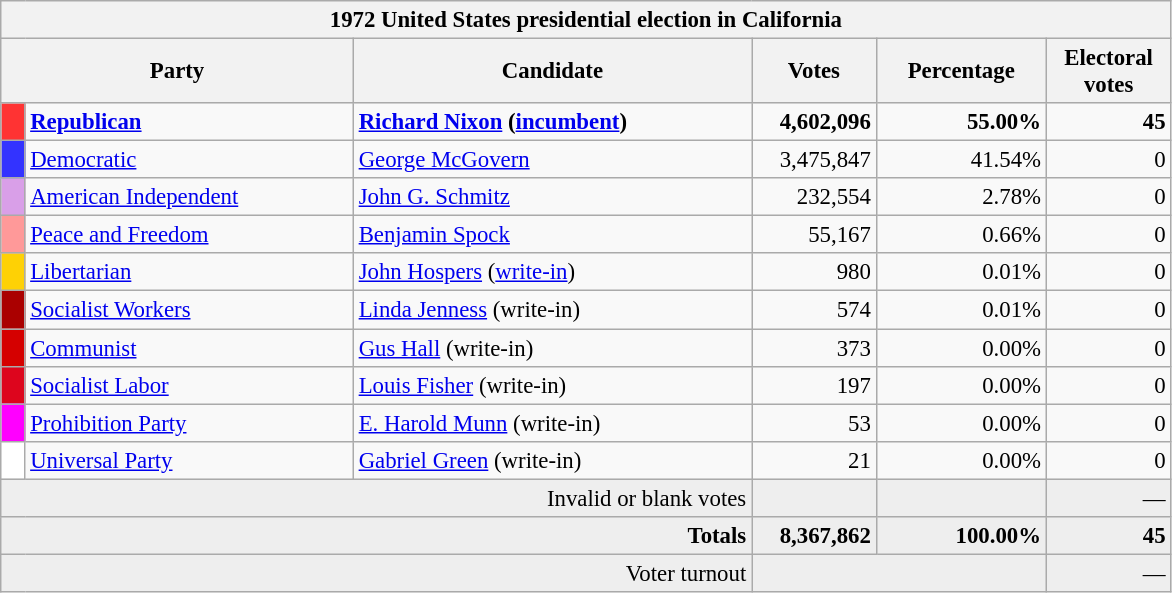<table class="wikitable" style="font-size: 95%;">
<tr>
<th colspan="6">1972 United States presidential election in California</th>
</tr>
<tr>
<th colspan="2" style="width: 15em">Party</th>
<th style="width: 17em">Candidate</th>
<th style="width: 5em">Votes</th>
<th style="width: 7em">Percentage</th>
<th style="width: 5em">Electoral votes</th>
</tr>
<tr>
<th style="background-color:#FF3333; width: 3px"></th>
<td style="width: 130px"><strong><a href='#'>Republican</a></strong></td>
<td><strong><a href='#'>Richard Nixon</a> (<a href='#'>incumbent</a>)</strong></td>
<td align="right"><strong>4,602,096</strong></td>
<td align="right"><strong>55.00%</strong></td>
<td align="right"><strong>45</strong></td>
</tr>
<tr>
<th style="background-color:#3333FF; width: 3px"></th>
<td style="width: 130px"><a href='#'>Democratic</a></td>
<td><a href='#'>George McGovern</a></td>
<td align="right">3,475,847</td>
<td align="right">41.54%</td>
<td align="right">0</td>
</tr>
<tr>
<th style="background-color:#D99FE8; width: 3px"></th>
<td style="width: 130px"><a href='#'>American Independent</a></td>
<td><a href='#'>John G. Schmitz</a></td>
<td align="right">232,554</td>
<td align="right">2.78%</td>
<td align="right">0</td>
</tr>
<tr>
<th style="background-color:#ff9999; width: 3px"></th>
<td style="width: 130px"><a href='#'>Peace and Freedom</a></td>
<td><a href='#'>Benjamin Spock</a></td>
<td align="right">55,167</td>
<td align="right">0.66%</td>
<td align="right">0</td>
</tr>
<tr>
<th style="background-color:#FED105; width: 3px"></th>
<td style="width: 130px"><a href='#'>Libertarian</a></td>
<td><a href='#'>John Hospers</a> (<a href='#'>write-in</a>)</td>
<td align="right">980</td>
<td align="right">0.01%</td>
<td align="right">0</td>
</tr>
<tr>
<th style="background-color:#AA0000; width: 3px"></th>
<td style="width: 130px"><a href='#'>Socialist Workers</a></td>
<td><a href='#'>Linda Jenness</a> (write-in)</td>
<td align="right">574</td>
<td align="right">0.01%</td>
<td align="right">0</td>
</tr>
<tr>
<th style="background-color:#D50000; width: 3px"></th>
<td style="width: 130px"><a href='#'>Communist</a></td>
<td><a href='#'>Gus Hall</a> (write-in)</td>
<td align="right">373</td>
<td align="right">0.00%</td>
<td align="right">0</td>
</tr>
<tr>
<th style="background-color:#DD051D; width: 3px"></th>
<td style="width: 130px"><a href='#'>Socialist Labor</a></td>
<td><a href='#'>Louis Fisher</a> (write-in)</td>
<td align="right">197</td>
<td align="right">0.00%</td>
<td align="right">0</td>
</tr>
<tr>
<th style="background-color:#FF00FF; width: 3px"></th>
<td style="width: 130px"><a href='#'>Prohibition Party</a></td>
<td><a href='#'>E. Harold Munn</a> (write-in)</td>
<td align="right">53</td>
<td align="right">0.00%</td>
<td align="right">0</td>
</tr>
<tr>
<th style="background-color:#FFFFFF; width: 3px"></th>
<td style="width: 130px"><a href='#'>Universal Party</a></td>
<td><a href='#'>Gabriel Green</a> (write-in)</td>
<td align="right">21</td>
<td align="right">0.00%</td>
<td align="right">0</td>
</tr>
<tr bgcolor="#EEEEEE">
<td colspan="3" align="right">Invalid or blank votes</td>
<td align="right"></td>
<td align="right"></td>
<td align="right">—</td>
</tr>
<tr bgcolor="#EEEEEE">
<td colspan="3" align="right"><strong>Totals</strong></td>
<td align="right"><strong>8,367,862</strong></td>
<td align="right"><strong>100.00%</strong></td>
<td align="right"><strong>45</strong></td>
</tr>
<tr bgcolor="#EEEEEE">
<td colspan="3" align="right">Voter turnout</td>
<td colspan="2" align="right"></td>
<td align="right">—</td>
</tr>
</table>
